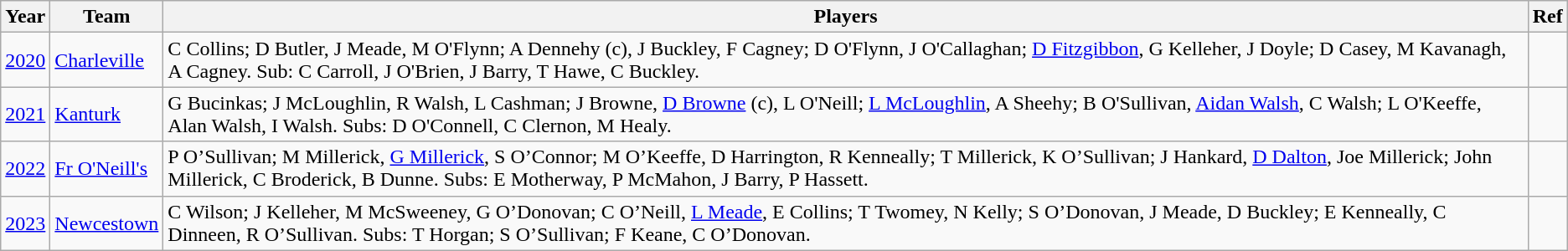<table class="wikitable plainrowheaders sortable">
<tr>
<th scope=col>Year</th>
<th scope=col>Team</th>
<th scope=col class="unsortable">Players</th>
<th scope=col class="unsortable">Ref</th>
</tr>
<tr>
<td align="center"><a href='#'>2020</a></td>
<td> <a href='#'>Charleville</a></td>
<td>C Collins; D Butler, J Meade, M O'Flynn; A Dennehy (c), J Buckley, F Cagney; D O'Flynn, J O'Callaghan; <a href='#'>D Fitzgibbon</a>, G Kelleher, J Doyle; D Casey, M Kavanagh, A Cagney. Sub: C Carroll, J O'Brien, J Barry, T Hawe, C Buckley.</td>
<td></td>
</tr>
<tr>
<td align="center"><a href='#'>2021</a></td>
<td> <a href='#'>Kanturk</a></td>
<td>G Bucinkas; J McLoughlin, R Walsh, L Cashman; J Browne, <a href='#'>D Browne</a> (c), L O'Neill; <a href='#'>L McLoughlin</a>, A Sheehy; B O'Sullivan, <a href='#'>Aidan Walsh</a>, C Walsh; L O'Keeffe, Alan Walsh, I Walsh. Subs: D O'Connell, C Clernon, M Healy.</td>
<td></td>
</tr>
<tr>
<td align="center"><a href='#'>2022</a></td>
<td> <a href='#'>Fr O'Neill's</a></td>
<td>P O’Sullivan; M Millerick, <a href='#'>G Millerick</a>, S O’Connor; M O’Keeffe, D Harrington, R Kenneally; T Millerick, K O’Sullivan; J Hankard, <a href='#'>D Dalton</a>, Joe Millerick; John Millerick, C Broderick, B Dunne. Subs: E Motherway, P McMahon, J Barry, P Hassett.</td>
<td></td>
</tr>
<tr>
<td align="center"><a href='#'>2023</a></td>
<td> <a href='#'>Newcestown</a></td>
<td>C Wilson; J Kelleher, M McSweeney, G O’Donovan; C O’Neill, <a href='#'>L Meade</a>, E Collins; T Twomey, N Kelly; S O’Donovan, J Meade, D Buckley; E Kenneally, C Dinneen, R O’Sullivan. Subs: T Horgan; S O’Sullivan; F Keane, C O’Donovan.</td>
<td></td>
</tr>
</table>
